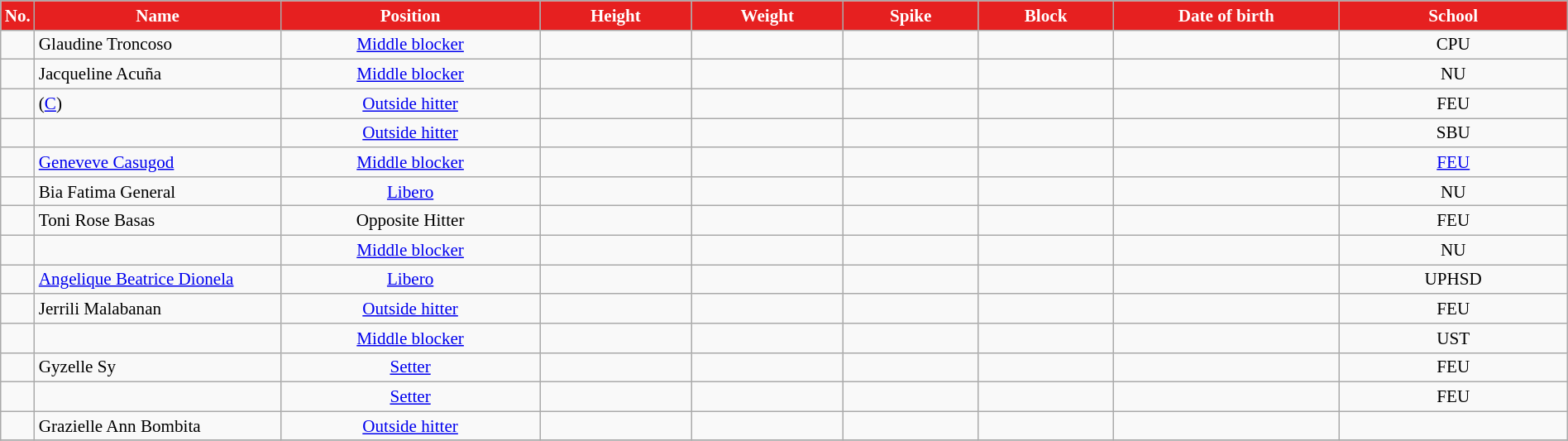<table class="wikitable sortable" style="font-size:88%; text-align:center; width:100%;">
<tr>
<th style="width:1em; background:#E62020; color:white;">No.</th>
<th style="width:15em; background:#E62020; color:white;">Name</th>
<th style="width:16em; background:#E62020; color:white;">Position</th>
<th style="width:9em; background:#E62020; color:white;">Height</th>
<th style="width:9em; background:#E62020; color:white;">Weight</th>
<th style="width:8em; background:#E62020; color:white;">Spike</th>
<th style="width:8em; background:#E62020; color:white;">Block</th>
<th style="width:14em; background:#E62020; color:white;">Date of birth</th>
<th style="width:14em; background:#E62020; color:white;">School</th>
</tr>
<tr>
<td></td>
<td align=left> Glaudine Troncoso</td>
<td><a href='#'>Middle blocker</a></td>
<td></td>
<td></td>
<td></td>
<td></td>
<td></td>
<td>CPU</td>
</tr>
<tr>
<td></td>
<td align=left> Jacqueline Acuña</td>
<td><a href='#'>Middle blocker</a></td>
<td></td>
<td></td>
<td></td>
<td></td>
<td></td>
<td>NU</td>
</tr>
<tr>
<td></td>
<td align=left>  (<a href='#'>C</a>)</td>
<td><a href='#'>Outside hitter</a></td>
<td></td>
<td></td>
<td></td>
<td></td>
<td align=right></td>
<td>FEU</td>
</tr>
<tr>
<td></td>
<td align=left> </td>
<td><a href='#'>Outside hitter</a></td>
<td></td>
<td></td>
<td></td>
<td></td>
<td align=right></td>
<td>SBU</td>
</tr>
<tr align=center>
<td></td>
<td align=left> <a href='#'>Geneveve Casugod</a></td>
<td><a href='#'>Middle blocker</a></td>
<td></td>
<td></td>
<td></td>
<td></td>
<td align=right></td>
<td align=center><a href='#'>FEU</a></td>
</tr>
<tr>
<td></td>
<td align=left> Bia Fatima General</td>
<td><a href='#'>Libero</a></td>
<td></td>
<td></td>
<td></td>
<td></td>
<td align=right></td>
<td>NU</td>
</tr>
<tr>
<td></td>
<td align=left> Toni Rose Basas</td>
<td>Opposite Hitter</td>
<td></td>
<td></td>
<td></td>
<td></td>
<td align=right></td>
<td>FEU</td>
</tr>
<tr>
<td></td>
<td align=left> </td>
<td><a href='#'>Middle blocker</a></td>
<td></td>
<td></td>
<td></td>
<td></td>
<td align=right></td>
<td>NU</td>
</tr>
<tr>
<td></td>
<td align=left> <a href='#'>Angelique Beatrice Dionela</a></td>
<td><a href='#'>Libero</a></td>
<td></td>
<td></td>
<td></td>
<td></td>
<td align=right></td>
<td>UPHSD</td>
</tr>
<tr>
<td></td>
<td align=left> Jerrili Malabanan</td>
<td><a href='#'>Outside hitter</a></td>
<td></td>
<td></td>
<td></td>
<td></td>
<td align=right></td>
<td>FEU</td>
</tr>
<tr>
<td></td>
<td align=left> </td>
<td><a href='#'>Middle blocker</a></td>
<td></td>
<td></td>
<td></td>
<td></td>
<td align=right></td>
<td>UST</td>
</tr>
<tr>
<td></td>
<td align=left> Gyzelle Sy</td>
<td><a href='#'>Setter</a></td>
<td></td>
<td></td>
<td></td>
<td></td>
<td></td>
<td>FEU</td>
</tr>
<tr>
<td></td>
<td align=left> </td>
<td><a href='#'>Setter</a></td>
<td></td>
<td></td>
<td></td>
<td></td>
<td></td>
<td>FEU</td>
</tr>
<tr>
<td></td>
<td align=left> Grazielle Ann Bombita</td>
<td><a href='#'>Outside hitter</a></td>
<td></td>
<td></td>
<td></td>
<td></td>
<td align=right></td>
<td></td>
</tr>
<tr>
</tr>
</table>
